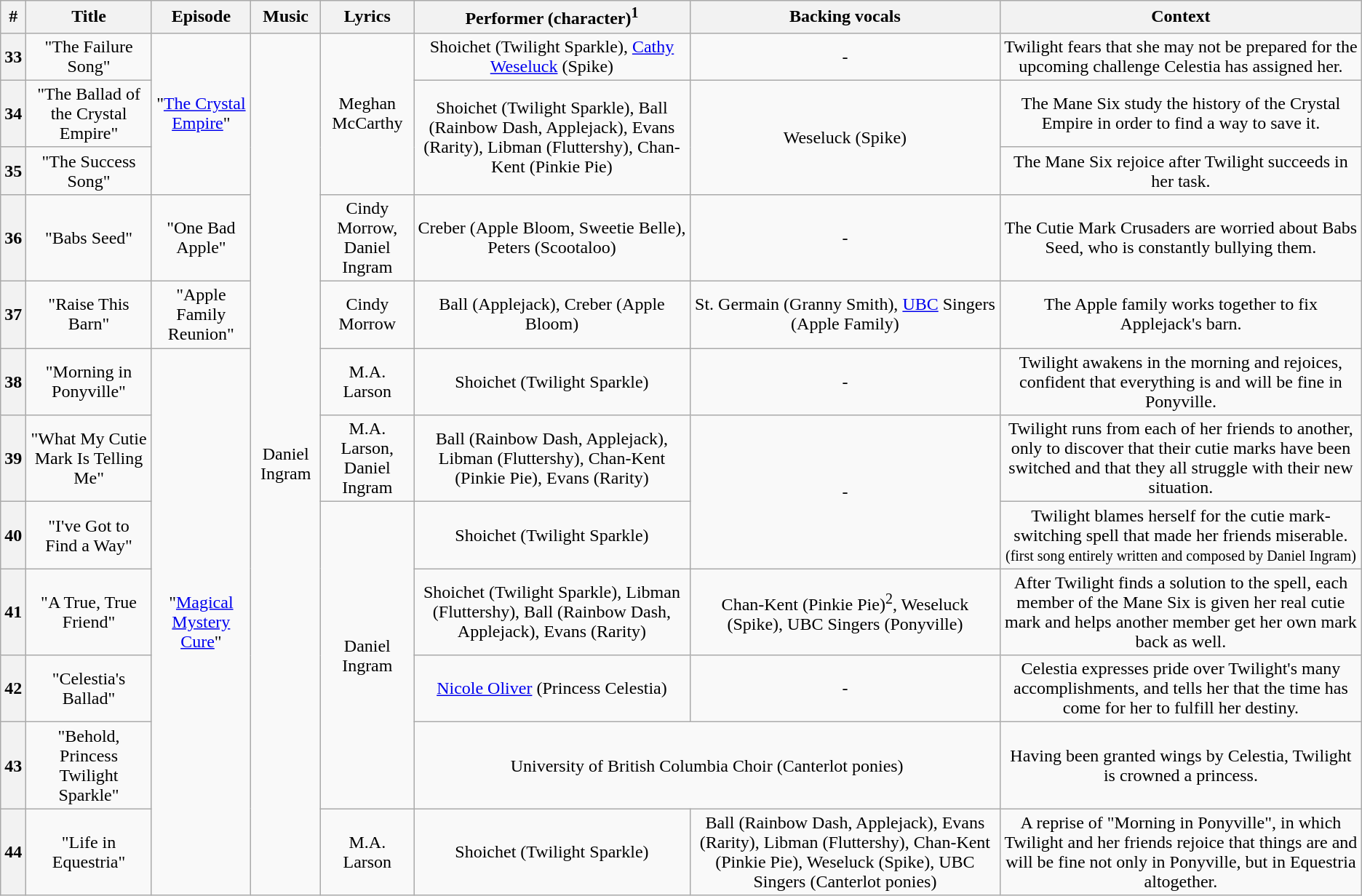<table class="wikitable sortable" style="text-align: center">
<tr>
<th>#</th>
<th><strong>Title</strong></th>
<th><strong>Episode</strong></th>
<th>Music</th>
<th>Lyrics</th>
<th><strong>Performer (character)</strong><sup>1</sup></th>
<th><strong>Backing vocals</strong></th>
<th>Context</th>
</tr>
<tr>
<th>33</th>
<td>"The Failure Song"</td>
<td rowspan=3>"<a href='#'>The Crystal Empire</a>"</td>
<td rowspan=12>Daniel Ingram</td>
<td rowspan=3>Meghan McCarthy</td>
<td>Shoichet (Twilight Sparkle), <a href='#'>Cathy Weseluck</a> (Spike)</td>
<td>-</td>
<td>Twilight fears that she may not be prepared for the upcoming challenge Celestia has assigned her.</td>
</tr>
<tr>
<th>34</th>
<td>"The Ballad of the Crystal Empire"</td>
<td rowspan=2>Shoichet (Twilight Sparkle), Ball (Rainbow Dash, Applejack), Evans (Rarity), Libman (Fluttershy), Chan-Kent (Pinkie Pie)</td>
<td rowspan=2>Weseluck (Spike)</td>
<td>The Mane Six study the history of the Crystal Empire in order to find a way to save it.</td>
</tr>
<tr>
<th>35</th>
<td>"The Success Song"</td>
<td>The Mane Six rejoice after Twilight succeeds in her task.</td>
</tr>
<tr>
<th>36</th>
<td>"Babs Seed"</td>
<td>"One Bad Apple"</td>
<td>Cindy Morrow,<br>Daniel Ingram</td>
<td>Creber (Apple Bloom, Sweetie Belle), Peters (Scootaloo)</td>
<td>-</td>
<td>The Cutie Mark Crusaders are worried about Babs Seed, who is constantly bullying them.</td>
</tr>
<tr>
<th>37</th>
<td>"Raise This Barn"</td>
<td>"Apple Family Reunion"</td>
<td>Cindy Morrow</td>
<td>Ball (Applejack), Creber (Apple Bloom)</td>
<td>St. Germain (Granny Smith), <a href='#'>UBC</a> Singers (Apple Family)</td>
<td>The Apple family works together to fix Applejack's barn.</td>
</tr>
<tr>
<th>38</th>
<td>"Morning in Ponyville"</td>
<td rowspan=7>"<a href='#'>Magical Mystery Cure</a>"</td>
<td>M.A. Larson</td>
<td>Shoichet (Twilight Sparkle)</td>
<td>-</td>
<td>Twilight awakens in the morning and rejoices, confident that everything is and will be fine in Ponyville.</td>
</tr>
<tr>
<th>39</th>
<td>"What My Cutie Mark Is Telling Me"</td>
<td>M.A. Larson,<br>Daniel Ingram</td>
<td>Ball (Rainbow Dash, Applejack), Libman (Fluttershy), Chan-Kent (Pinkie Pie), Evans (Rarity)</td>
<td rowspan=2>-</td>
<td>Twilight runs from each of her friends to another, only to discover that their cutie marks have been switched and that they all struggle with their new situation.</td>
</tr>
<tr>
<th>40</th>
<td>"I've Got to Find a Way"</td>
<td rowspan=4>Daniel Ingram</td>
<td>Shoichet (Twilight Sparkle)</td>
<td>Twilight blames herself for the cutie mark-switching spell that made her friends miserable.<br><small>(first song entirely written and composed by Daniel Ingram)</small></td>
</tr>
<tr>
<th>41</th>
<td>"A True, True Friend"</td>
<td>Shoichet (Twilight Sparkle), Libman (Fluttershy), Ball (Rainbow Dash, Applejack), Evans (Rarity)</td>
<td>Chan-Kent (Pinkie Pie)<sup>2</sup>, Weseluck (Spike), UBC Singers (Ponyville)</td>
<td>After Twilight finds a solution to the spell, each member of the Mane Six is given her real cutie mark and helps another member get her own mark back as well.</td>
</tr>
<tr>
<th>42</th>
<td>"Celestia's Ballad"</td>
<td><a href='#'>Nicole Oliver</a> (Princess Celestia)</td>
<td>-</td>
<td>Celestia expresses pride over Twilight's many accomplishments, and tells her that the time has come for her to fulfill her destiny.</td>
</tr>
<tr>
<th>43</th>
<td>"Behold, Princess Twilight Sparkle"</td>
<td colspan=2>University of British Columbia Choir (Canterlot ponies)</td>
<td>Having been granted wings by Celestia, Twilight is crowned a princess.</td>
</tr>
<tr>
<th>44</th>
<td>"Life in Equestria"</td>
<td>M.A. Larson</td>
<td>Shoichet (Twilight Sparkle)</td>
<td>Ball (Rainbow Dash, Applejack), Evans (Rarity), Libman (Fluttershy), Chan-Kent (Pinkie Pie), Weseluck (Spike), UBC Singers (Canterlot ponies)</td>
<td>A reprise of "Morning in Ponyville", in which Twilight and her friends rejoice that things are and will be fine not only in Ponyville, but in Equestria altogether.</td>
</tr>
</table>
